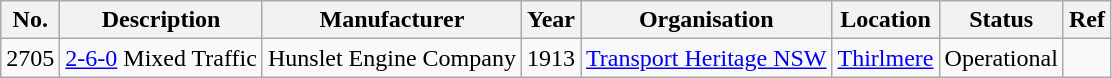<table class="wikitable">
<tr>
<th>No.</th>
<th>Description</th>
<th>Manufacturer</th>
<th>Year</th>
<th>Organisation</th>
<th>Location</th>
<th>Status</th>
<th>Ref</th>
</tr>
<tr>
<td>2705</td>
<td><a href='#'>2-6-0</a> Mixed Traffic</td>
<td>Hunslet Engine Company</td>
<td>1913</td>
<td><a href='#'>Transport Heritage NSW</a></td>
<td><a href='#'>Thirlmere</a></td>
<td>Operational</td>
<td><br></td>
</tr>
</table>
